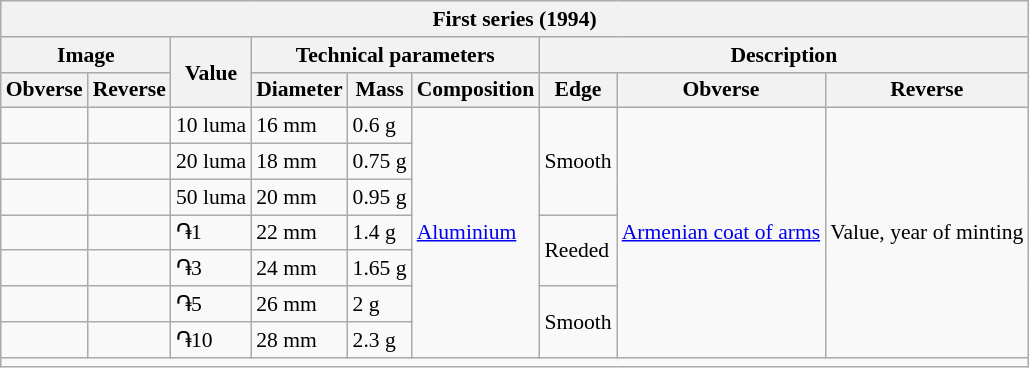<table class="wikitable" style="font-size: 90%">
<tr>
<th colspan="13">First series (1994)</th>
</tr>
<tr>
<th colspan="2">Image</th>
<th rowspan="2">Value</th>
<th colspan="3">Technical parameters</th>
<th colspan="3">Description</th>
</tr>
<tr>
<th>Obverse</th>
<th>Reverse</th>
<th>Diameter</th>
<th>Mass</th>
<th>Composition</th>
<th>Edge</th>
<th>Obverse</th>
<th>Reverse</th>
</tr>
<tr>
<td></td>
<td></td>
<td>10 luma</td>
<td>16 mm</td>
<td>0.6 g</td>
<td rowspan="7"><a href='#'>Aluminium</a></td>
<td rowspan="3">Smooth</td>
<td rowspan="7"><a href='#'>Armenian coat of arms</a></td>
<td rowspan="7">Value, year of minting</td>
</tr>
<tr>
<td></td>
<td></td>
<td>20 luma</td>
<td>18 mm</td>
<td>0.75 g</td>
</tr>
<tr>
<td></td>
<td></td>
<td>50 luma</td>
<td>20 mm</td>
<td>0.95 g</td>
</tr>
<tr>
<td></td>
<td></td>
<td>֏1</td>
<td>22 mm</td>
<td>1.4 g</td>
<td rowspan="2">Reeded</td>
</tr>
<tr>
<td></td>
<td></td>
<td>֏3</td>
<td>24 mm</td>
<td>1.65 g</td>
</tr>
<tr>
<td></td>
<td></td>
<td>֏5</td>
<td>26 mm</td>
<td>2 g</td>
<td rowspan="2">Smooth</td>
</tr>
<tr>
<td></td>
<td></td>
<td>֏10</td>
<td>28 mm</td>
<td>2.3 g</td>
</tr>
<tr>
<td colspan="13"></td>
</tr>
</table>
